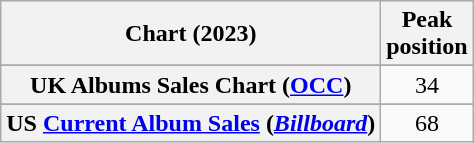<table class="wikitable sortable plainrowheaders" style="text-align:center">
<tr>
<th scope="col">Chart (2023)</th>
<th scope="col">Peak<br>position</th>
</tr>
<tr>
</tr>
<tr>
<th scope="row">UK Albums Sales Chart (<a href='#'>OCC</a>)</th>
<td>34</td>
</tr>
<tr>
</tr>
<tr>
<th scope="row">US <a href='#'>Current Album Sales</a> (<em><a href='#'>Billboard</a></em>)</th>
<td>68</td>
</tr>
</table>
